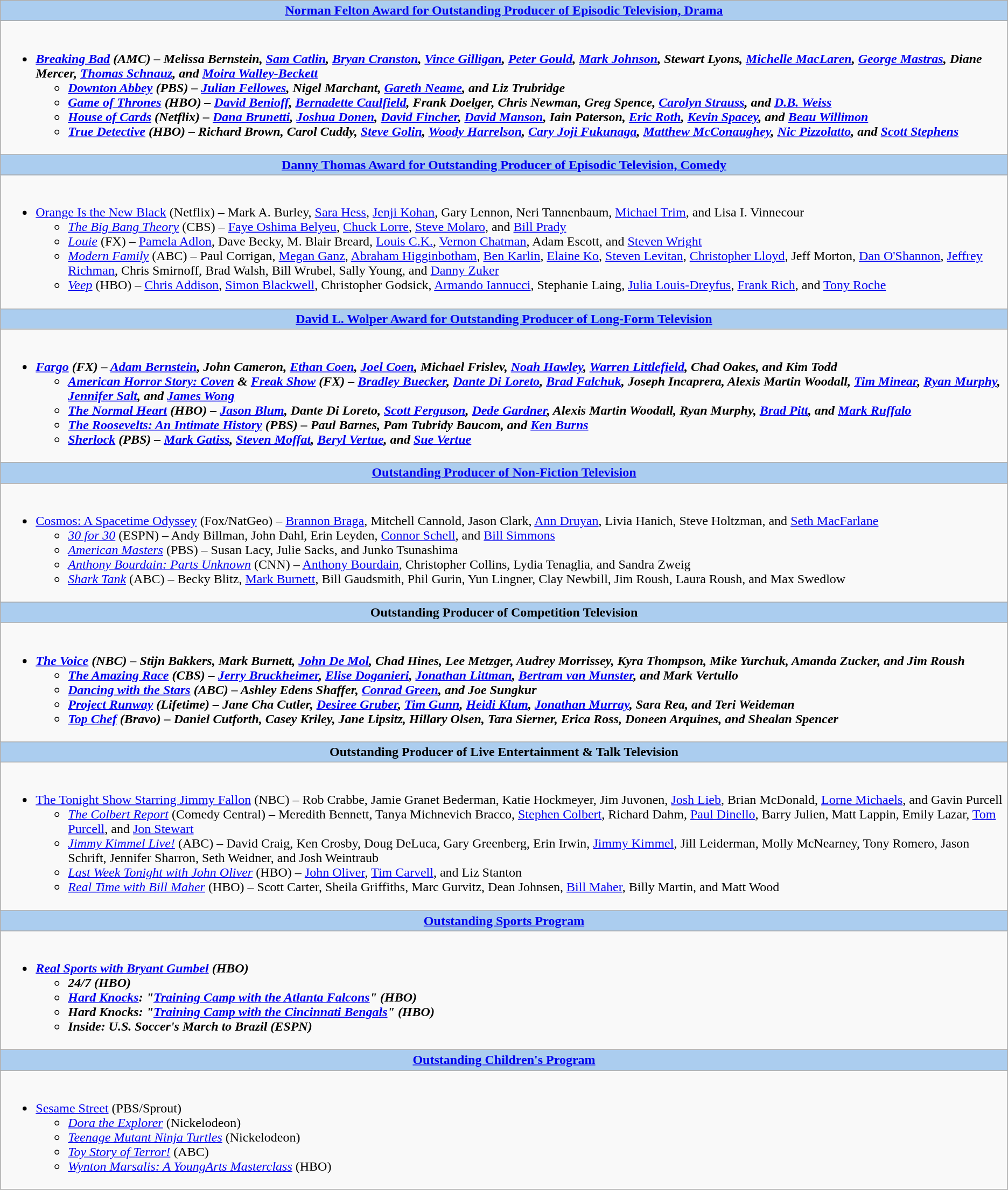<table class=wikitable style="width="100%">
<tr>
<th colspan="2" style="background:#abcdef;"><a href='#'>Norman Felton Award for Outstanding Producer of Episodic Television, Drama</a></th>
</tr>
<tr>
<td colspan="2" style="vertical-align:top;"><br><ul><li><strong><em><a href='#'>Breaking Bad</a><em> (AMC) – Melissa Bernstein, <a href='#'>Sam Catlin</a>, <a href='#'>Bryan Cranston</a>, <a href='#'>Vince Gilligan</a>, <a href='#'>Peter Gould</a>, <a href='#'>Mark Johnson</a>, Stewart Lyons, <a href='#'>Michelle MacLaren</a>, <a href='#'>George Mastras</a>, Diane Mercer, <a href='#'>Thomas Schnauz</a>, and <a href='#'>Moira Walley-Beckett</a><strong><ul><li></em><a href='#'>Downton Abbey</a><em> (PBS) – <a href='#'>Julian Fellowes</a>, Nigel Marchant, <a href='#'>Gareth Neame</a>, and Liz Trubridge</li><li></em><a href='#'>Game of Thrones</a><em> (HBO) – <a href='#'>David Benioff</a>, <a href='#'>Bernadette Caulfield</a>, Frank Doelger, Chris Newman, Greg Spence, <a href='#'>Carolyn Strauss</a>, and <a href='#'>D.B. Weiss</a></li><li></em><a href='#'>House of Cards</a><em> (Netflix) – <a href='#'>Dana Brunetti</a>, <a href='#'>Joshua Donen</a>, <a href='#'>David Fincher</a>, <a href='#'>David Manson</a>, Iain Paterson, <a href='#'>Eric Roth</a>, <a href='#'>Kevin Spacey</a>, and <a href='#'>Beau Willimon</a></li><li></em><a href='#'>True Detective</a><em> (HBO) – Richard Brown, Carol Cuddy, <a href='#'>Steve Golin</a>, <a href='#'>Woody Harrelson</a>, <a href='#'>Cary Joji Fukunaga</a>, <a href='#'>Matthew McConaughey</a>, <a href='#'>Nic Pizzolatto</a>, and <a href='#'>Scott Stephens</a></li></ul></li></ul></td>
</tr>
<tr>
<th colspan="2" style="background:#abcdef;"><a href='#'>Danny Thomas Award for Outstanding Producer of Episodic Television, Comedy</a></th>
</tr>
<tr>
<td colspan="2" style="vertical-align:top;"><br><ul><li></em></strong><a href='#'>Orange Is the New Black</a></em> (Netflix) – Mark A. Burley, <a href='#'>Sara Hess</a>, <a href='#'>Jenji Kohan</a>, Gary Lennon, Neri Tannenbaum, <a href='#'>Michael Trim</a>, and Lisa I. Vinnecour</strong><ul><li><em><a href='#'>The Big Bang Theory</a></em> (CBS) – <a href='#'>Faye Oshima Belyeu</a>, <a href='#'>Chuck Lorre</a>, <a href='#'>Steve Molaro</a>, and <a href='#'>Bill Prady</a></li><li><em><a href='#'>Louie</a></em> (FX) – <a href='#'>Pamela Adlon</a>, Dave Becky, M. Blair Breard, <a href='#'>Louis C.K.</a>, <a href='#'>Vernon Chatman</a>, Adam Escott, and <a href='#'>Steven Wright</a></li><li><em><a href='#'>Modern Family</a></em> (ABC) – Paul Corrigan, <a href='#'>Megan Ganz</a>, <a href='#'>Abraham Higginbotham</a>, <a href='#'>Ben Karlin</a>, <a href='#'>Elaine Ko</a>, <a href='#'>Steven Levitan</a>, <a href='#'>Christopher Lloyd</a>, Jeff Morton, <a href='#'>Dan O'Shannon</a>, <a href='#'>Jeffrey Richman</a>, Chris Smirnoff, Brad Walsh, Bill Wrubel, Sally Young, and <a href='#'>Danny Zuker</a></li><li><em><a href='#'>Veep</a></em> (HBO) – <a href='#'>Chris Addison</a>, <a href='#'>Simon Blackwell</a>, Christopher Godsick, <a href='#'>Armando Iannucci</a>, Stephanie Laing, <a href='#'>Julia Louis-Dreyfus</a>, <a href='#'>Frank Rich</a>, and <a href='#'>Tony Roche</a></li></ul></li></ul></td>
</tr>
<tr>
<th colspan="2" style="background:#abcdef;"><a href='#'>David L. Wolper Award for Outstanding Producer of Long-Form Television</a></th>
</tr>
<tr>
<td colspan="2" style="vertical-align:top;"><br><ul><li><strong><em><a href='#'>Fargo</a><em> (FX) – <a href='#'>Adam Bernstein</a>, John Cameron, <a href='#'>Ethan Coen</a>, <a href='#'>Joel Coen</a>, Michael Frislev, <a href='#'>Noah Hawley</a>, <a href='#'>Warren Littlefield</a>, Chad Oakes, and Kim Todd<strong><ul><li></em><a href='#'>American Horror Story: Coven</a> & <a href='#'>Freak Show</a><em> (FX) – <a href='#'>Bradley Buecker</a>, <a href='#'>Dante Di Loreto</a>, <a href='#'>Brad Falchuk</a>, Joseph Incaprera, Alexis Martin Woodall, <a href='#'>Tim Minear</a>, <a href='#'>Ryan Murphy</a>, <a href='#'>Jennifer Salt</a>, and <a href='#'>James Wong</a></li><li></em><a href='#'>The Normal Heart</a><em> (HBO) – <a href='#'>Jason Blum</a>, Dante Di Loreto, <a href='#'>Scott Ferguson</a>, <a href='#'>Dede Gardner</a>, Alexis Martin Woodall, Ryan Murphy, <a href='#'>Brad Pitt</a>, and <a href='#'>Mark Ruffalo</a></li><li></em><a href='#'>The Roosevelts: An Intimate History</a><em> (PBS) – Paul Barnes, Pam Tubridy Baucom, and <a href='#'>Ken Burns</a></li><li></em><a href='#'>Sherlock</a><em> (PBS) – <a href='#'>Mark Gatiss</a>, <a href='#'>Steven Moffat</a>, <a href='#'>Beryl Vertue</a>, and <a href='#'>Sue Vertue</a></li></ul></li></ul></td>
</tr>
<tr>
<th colspan="2" style="background:#abcdef;"><a href='#'>Outstanding Producer of Non-Fiction Television</a></th>
</tr>
<tr>
<td colspan="2" style="vertical-align:top;"><br><ul><li></em></strong><a href='#'>Cosmos: A Spacetime Odyssey</a></em> (Fox/NatGeo) – <a href='#'>Brannon Braga</a>, Mitchell Cannold, Jason Clark, <a href='#'>Ann Druyan</a>, Livia Hanich, Steve Holtzman, and <a href='#'>Seth MacFarlane</a></strong><ul><li><em><a href='#'>30 for 30</a></em> (ESPN) – Andy Billman, John Dahl, Erin Leyden, <a href='#'>Connor Schell</a>, and <a href='#'>Bill Simmons</a></li><li><em><a href='#'>American Masters</a></em> (PBS) – Susan Lacy, Julie Sacks, and Junko Tsunashima</li><li><em><a href='#'>Anthony Bourdain: Parts Unknown</a></em> (CNN) – <a href='#'>Anthony Bourdain</a>, Christopher Collins, Lydia Tenaglia, and Sandra Zweig</li><li><em><a href='#'>Shark Tank</a></em> (ABC) – Becky Blitz, <a href='#'>Mark Burnett</a>, Bill Gaudsmith, Phil Gurin, Yun Lingner, Clay Newbill, Jim Roush, Laura Roush, and Max Swedlow</li></ul></li></ul></td>
</tr>
<tr>
<th colspan="2" style="background:#abcdef;">Outstanding Producer of Competition Television</th>
</tr>
<tr>
<td colspan="2" style="vertical-align:top;"><br><ul><li><strong><em><a href='#'>The Voice</a><em> (NBC) – Stijn Bakkers, Mark Burnett, <a href='#'>John De Mol</a>, Chad Hines, Lee Metzger, Audrey Morrissey, Kyra Thompson, Mike Yurchuk, Amanda Zucker, and Jim Roush<strong><ul><li></em><a href='#'>The Amazing Race</a><em> (CBS) – <a href='#'>Jerry Bruckheimer</a>, <a href='#'>Elise Doganieri</a>, <a href='#'>Jonathan Littman</a>, <a href='#'>Bertram van Munster</a>, and Mark Vertullo</li><li></em><a href='#'>Dancing with the Stars</a><em> (ABC) – Ashley Edens Shaffer, <a href='#'>Conrad Green</a>, and Joe Sungkur</li><li></em><a href='#'>Project Runway</a><em> (Lifetime) – Jane Cha Cutler, <a href='#'>Desiree Gruber</a>, <a href='#'>Tim Gunn</a>, <a href='#'>Heidi Klum</a>, <a href='#'>Jonathan Murray</a>, Sara Rea, and Teri Weideman</li><li></em><a href='#'>Top Chef</a><em> (Bravo) – Daniel Cutforth, Casey Kriley, Jane Lipsitz, Hillary Olsen, Tara Sierner, Erica Ross, Doneen Arquines, and Shealan Spencer</li></ul></li></ul></td>
</tr>
<tr>
<th colspan="2" style="background:#abcdef;">Outstanding Producer of Live Entertainment & Talk Television</th>
</tr>
<tr>
<td colspan="2" style="vertical-align:top;"><br><ul><li></em></strong><a href='#'>The Tonight Show Starring Jimmy Fallon</a></em> (NBC) – Rob Crabbe, Jamie Granet Bederman, Katie Hockmeyer, Jim Juvonen, <a href='#'>Josh Lieb</a>, Brian McDonald, <a href='#'>Lorne Michaels</a>, and Gavin Purcell</strong><ul><li><em><a href='#'>The Colbert Report</a></em> (Comedy Central) – Meredith Bennett, Tanya Michnevich Bracco, <a href='#'>Stephen Colbert</a>, Richard Dahm, <a href='#'>Paul Dinello</a>, Barry Julien, Matt Lappin, Emily Lazar, <a href='#'>Tom Purcell</a>, and <a href='#'>Jon Stewart</a></li><li><em><a href='#'>Jimmy Kimmel Live!</a></em> (ABC) – David Craig, Ken Crosby, Doug DeLuca, Gary Greenberg, Erin Irwin, <a href='#'>Jimmy Kimmel</a>, Jill Leiderman, Molly McNearney, Tony Romero, Jason Schrift, Jennifer Sharron, Seth Weidner, and Josh Weintraub</li><li><em><a href='#'>Last Week Tonight with John Oliver</a></em> (HBO) – <a href='#'>John Oliver</a>, <a href='#'>Tim Carvell</a>, and Liz Stanton</li><li><em><a href='#'>Real Time with Bill Maher</a></em> (HBO) – Scott Carter, Sheila Griffiths, Marc Gurvitz, Dean Johnsen, <a href='#'>Bill Maher</a>, Billy Martin, and Matt Wood</li></ul></li></ul></td>
</tr>
<tr>
<th colspan="2" style="background:#abcdef;"><a href='#'>Outstanding Sports Program</a></th>
</tr>
<tr>
<td colspan="2" style="vertical-align:top;"><br><ul><li><strong><em><a href='#'>Real Sports with Bryant Gumbel</a><em> (HBO)<strong><ul><li></em>24/7<em> (HBO)</li><li></em><a href='#'>Hard Knocks</a><em>: "<a href='#'>Training Camp with the Atlanta Falcons</a>" (HBO)</li><li></em>Hard Knocks<em>: "<a href='#'>Training Camp with the Cincinnati Bengals</a>" (HBO)</li><li></em>Inside: U.S. Soccer's March to Brazil<em> (ESPN)</li></ul></li></ul></td>
</tr>
<tr>
<th colspan="2" style="background:#abcdef;"><a href='#'>Outstanding Children's Program</a></th>
</tr>
<tr>
<td colspan="2" style="vertical-align:top;"><br><ul><li></em></strong><a href='#'>Sesame Street</a></em> (PBS/Sprout)</strong><ul><li><em><a href='#'>Dora the Explorer</a></em> (Nickelodeon)</li><li><em><a href='#'>Teenage Mutant Ninja Turtles</a></em> (Nickelodeon)</li><li><em><a href='#'>Toy Story of Terror!</a></em> (ABC)</li><li><em><a href='#'>Wynton Marsalis: A YoungArts Masterclass</a></em> (HBO)</li></ul></li></ul></td>
</tr>
</table>
